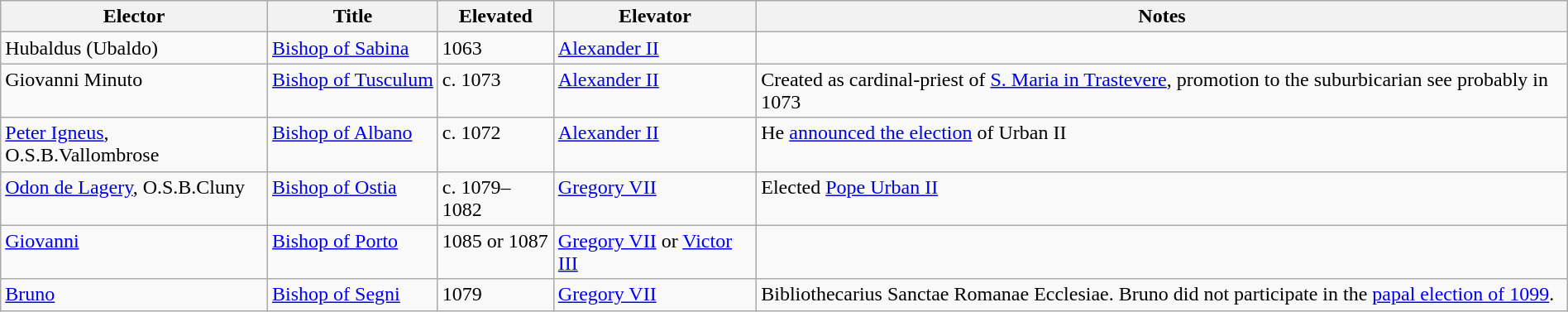<table class="wikitable sortable" style="width:100%">
<tr>
<th width="*">Elector</th>
<th width="*">Title</th>
<th width="*">Elevated</th>
<th width="*">Elevator</th>
<th width="*">Notes</th>
</tr>
<tr valign="top">
<td>Hubaldus (Ubaldo)</td>
<td><a href='#'>Bishop of Sabina</a></td>
<td>1063</td>
<td><a href='#'>Alexander II</a></td>
<td></td>
</tr>
<tr valign="top">
<td>Giovanni Minuto</td>
<td><a href='#'>Bishop&nbsp;of&nbsp;Tusculum</a></td>
<td>c. 1073</td>
<td><a href='#'>Alexander II</a></td>
<td>Created as cardinal-priest of <a href='#'>S. Maria in Trastevere</a>, promotion to the suburbicarian see probably in 1073</td>
</tr>
<tr valign="top">
<td><a href='#'>Peter Igneus</a>, O.S.B.Vallombrose</td>
<td><a href='#'>Bishop of Albano</a></td>
<td>c. 1072</td>
<td><a href='#'>Alexander II</a></td>
<td>He <a href='#'>announced the election</a> of Urban II</td>
</tr>
<tr valign="top">
<td><a href='#'>Odon de Lagery</a>, O.S.B.Cluny</td>
<td><a href='#'>Bishop of Ostia</a></td>
<td>c. 1079–1082</td>
<td><a href='#'>Gregory VII</a></td>
<td>Elected <a href='#'>Pope Urban II</a></td>
</tr>
<tr valign="top">
<td><a href='#'>Giovanni</a></td>
<td><a href='#'>Bishop of Porto</a></td>
<td>1085 or 1087</td>
<td><a href='#'>Gregory VII</a> or <a href='#'>Victor III</a></td>
<td></td>
</tr>
<tr valign="top">
<td><a href='#'>Bruno</a></td>
<td><a href='#'>Bishop of Segni</a></td>
<td>1079</td>
<td><a href='#'>Gregory VII</a></td>
<td>Bibliothecarius Sanctae Romanae Ecclesiae. Bruno did not participate in the <a href='#'>papal election of 1099</a>.</td>
</tr>
</table>
